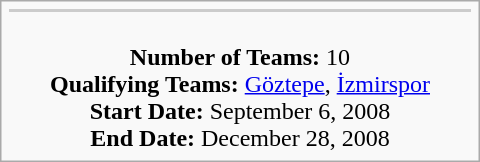<table class="infobox" style="width: 20em; font-size: 95%em;">
<tr bgcolor="#cccccc" style="text-align: center align="right">
<th></th>
</tr>
<tr style="text-align: center">
<td><br><strong>Number of Teams:</strong> 10<br>
<strong>Qualifying Teams:</strong> <a href='#'>Göztepe</a>, <a href='#'>İzmirspor</a><br>
<strong>Start Date:</strong> September 6, 2008<br>
<strong>End Date:</strong> December 28, 2008</td>
</tr>
</table>
